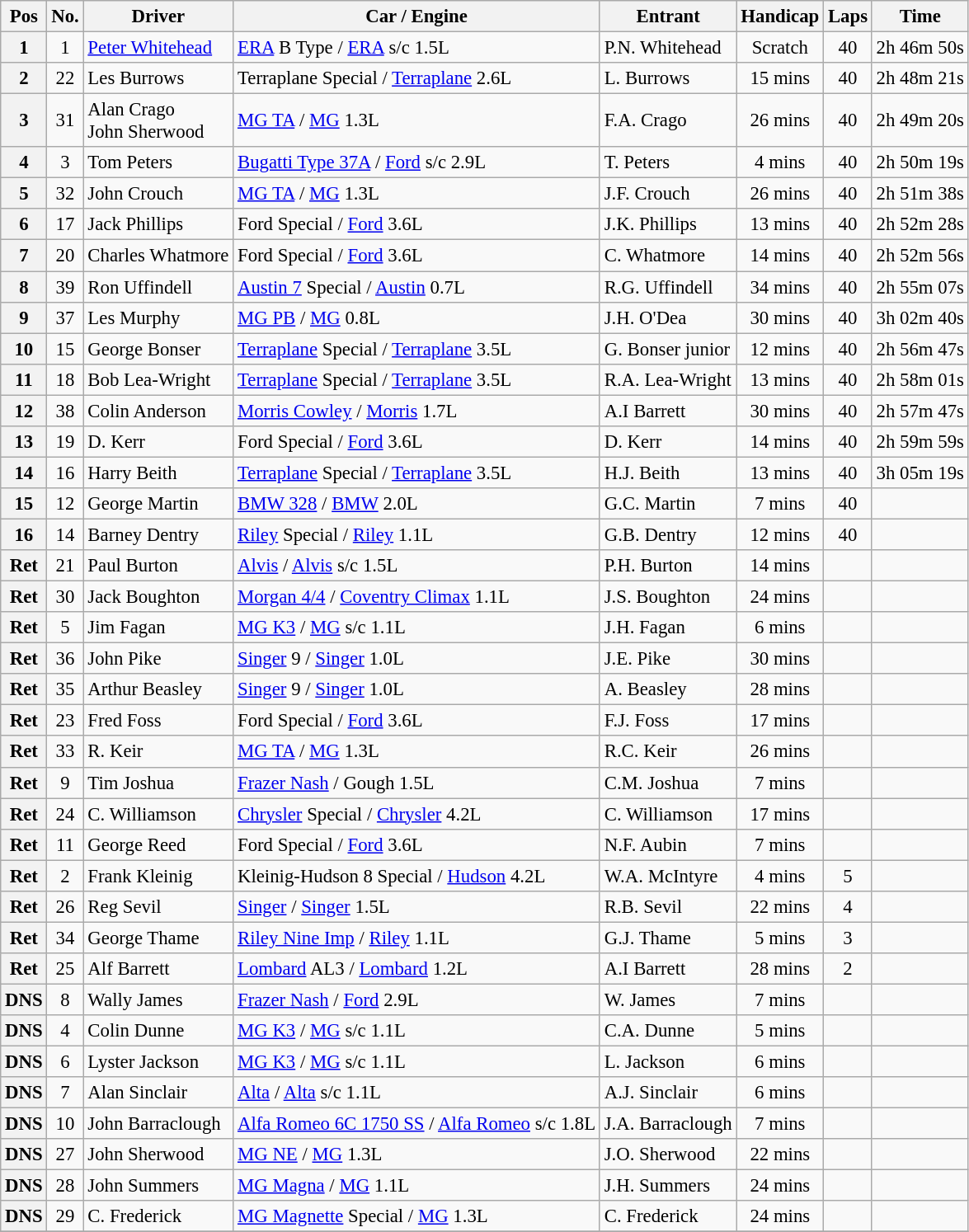<table class="wikitable" style="font-size: 95%;">
<tr>
<th>Pos</th>
<th>No.</th>
<th>Driver</th>
<th>Car / Engine</th>
<th>Entrant</th>
<th>Handicap</th>
<th>Laps</th>
<th>Time</th>
</tr>
<tr>
<th>1</th>
<td align="center">1</td>
<td> <a href='#'>Peter Whitehead</a></td>
<td><a href='#'>ERA</a> B Type / <a href='#'>ERA</a> s/c 1.5L</td>
<td>P.N. Whitehead</td>
<td align="center">Scratch</td>
<td align="center">40</td>
<td>2h 46m 50s</td>
</tr>
<tr>
<th>2</th>
<td align="center">22</td>
<td> Les Burrows</td>
<td>Terraplane Special / <a href='#'>Terraplane</a> 2.6L</td>
<td>L. Burrows</td>
<td align="center">15 mins</td>
<td align="center">40</td>
<td>2h 48m 21s</td>
</tr>
<tr>
<th>3</th>
<td align="center">31</td>
<td> Alan Crago <br>  John Sherwood</td>
<td><a href='#'>MG TA</a> / <a href='#'>MG</a> 1.3L</td>
<td>F.A. Crago</td>
<td align="center">26 mins</td>
<td align="center">40</td>
<td>2h 49m 20s</td>
</tr>
<tr>
<th>4</th>
<td align="center">3</td>
<td> Tom Peters</td>
<td><a href='#'>Bugatti Type 37A</a> / <a href='#'>Ford</a> s/c 2.9L</td>
<td>T. Peters</td>
<td align="center">4 mins</td>
<td align="center">40</td>
<td>2h 50m 19s</td>
</tr>
<tr>
<th>5</th>
<td align="center">32</td>
<td> John Crouch</td>
<td><a href='#'>MG TA</a> / <a href='#'>MG</a> 1.3L</td>
<td>J.F. Crouch</td>
<td align="center">26 mins</td>
<td align="center">40</td>
<td>2h 51m 38s</td>
</tr>
<tr>
<th>6</th>
<td align="center">17</td>
<td> Jack Phillips</td>
<td>Ford Special / <a href='#'>Ford</a> 3.6L</td>
<td>J.K. Phillips</td>
<td align="center">13 mins</td>
<td align="center">40</td>
<td>2h 52m 28s</td>
</tr>
<tr>
<th>7</th>
<td align="center">20</td>
<td> Charles Whatmore</td>
<td>Ford Special / <a href='#'>Ford</a> 3.6L</td>
<td>C. Whatmore</td>
<td align="center">14 mins</td>
<td align="center">40</td>
<td>2h 52m 56s</td>
</tr>
<tr>
<th>8</th>
<td align="center">39</td>
<td> Ron Uffindell</td>
<td><a href='#'>Austin 7</a> Special / <a href='#'>Austin</a> 0.7L</td>
<td>R.G. Uffindell</td>
<td align="center">34 mins</td>
<td align="center">40</td>
<td>2h 55m 07s</td>
</tr>
<tr>
<th>9</th>
<td align="center">37</td>
<td> Les Murphy</td>
<td><a href='#'>MG PB</a> / <a href='#'>MG</a> 0.8L</td>
<td>J.H. O'Dea</td>
<td align="center">30 mins</td>
<td align="center">40</td>
<td>3h 02m 40s</td>
</tr>
<tr>
<th>10</th>
<td align="center">15</td>
<td> George Bonser</td>
<td><a href='#'>Terraplane</a> Special / <a href='#'>Terraplane</a> 3.5L</td>
<td>G. Bonser junior</td>
<td align="center">12 mins</td>
<td align="center">40</td>
<td>2h 56m 47s</td>
</tr>
<tr>
<th>11</th>
<td align="center">18</td>
<td> Bob Lea-Wright</td>
<td><a href='#'>Terraplane</a> Special / <a href='#'>Terraplane</a> 3.5L</td>
<td>R.A. Lea-Wright</td>
<td align="center">13 mins</td>
<td align="center">40</td>
<td>2h 58m 01s</td>
</tr>
<tr>
<th>12</th>
<td align="center">38</td>
<td> Colin Anderson</td>
<td><a href='#'>Morris Cowley</a> / <a href='#'>Morris</a> 1.7L</td>
<td>A.I Barrett</td>
<td align="center">30 mins</td>
<td align="center">40</td>
<td>2h 57m 47s</td>
</tr>
<tr>
<th>13</th>
<td align="center">19</td>
<td> D. Kerr</td>
<td>Ford Special / <a href='#'>Ford</a> 3.6L</td>
<td>D. Kerr</td>
<td align="center">14 mins</td>
<td align="center">40</td>
<td>2h 59m 59s</td>
</tr>
<tr>
<th>14</th>
<td align="center">16</td>
<td> Harry Beith</td>
<td><a href='#'>Terraplane</a> Special / <a href='#'>Terraplane</a> 3.5L</td>
<td>H.J. Beith</td>
<td align="center">13 mins</td>
<td align="center">40</td>
<td>3h 05m 19s</td>
</tr>
<tr>
<th>15</th>
<td align="center">12</td>
<td> George Martin</td>
<td><a href='#'>BMW 328</a> / <a href='#'>BMW</a> 2.0L</td>
<td>G.C. Martin</td>
<td align="center">7 mins</td>
<td align="center">40</td>
<td></td>
</tr>
<tr>
<th>16</th>
<td align="center">14</td>
<td> Barney Dentry</td>
<td><a href='#'>Riley</a> Special / <a href='#'>Riley</a> 1.1L</td>
<td>G.B. Dentry</td>
<td align="center">12 mins</td>
<td align="center">40</td>
<td></td>
</tr>
<tr>
<th>Ret</th>
<td align="center">21</td>
<td> Paul Burton</td>
<td><a href='#'>Alvis</a> / <a href='#'>Alvis</a> s/c 1.5L</td>
<td>P.H. Burton</td>
<td align="center">14 mins</td>
<td></td>
<td></td>
</tr>
<tr>
<th>Ret</th>
<td align="center">30</td>
<td> Jack Boughton</td>
<td><a href='#'>Morgan 4/4</a> / <a href='#'>Coventry Climax</a> 1.1L</td>
<td>J.S. Boughton</td>
<td align="center">24 mins</td>
<td></td>
<td></td>
</tr>
<tr>
<th>Ret</th>
<td align="center">5</td>
<td> Jim Fagan</td>
<td><a href='#'>MG K3</a> / <a href='#'>MG</a> s/c 1.1L</td>
<td>J.H. Fagan</td>
<td align="center">6 mins</td>
<td></td>
<td></td>
</tr>
<tr>
<th>Ret</th>
<td align="center">36</td>
<td> John Pike</td>
<td><a href='#'>Singer</a> 9 / <a href='#'>Singer</a> 1.0L</td>
<td>J.E. Pike</td>
<td align="center">30 mins</td>
<td></td>
<td></td>
</tr>
<tr>
<th>Ret</th>
<td align="center">35</td>
<td> Arthur Beasley</td>
<td><a href='#'>Singer</a> 9 / <a href='#'>Singer</a> 1.0L</td>
<td>A. Beasley</td>
<td align="center">28 mins</td>
<td></td>
<td></td>
</tr>
<tr>
<th>Ret</th>
<td align="center">23</td>
<td> Fred Foss</td>
<td>Ford Special / <a href='#'>Ford</a> 3.6L</td>
<td>F.J. Foss</td>
<td align="center">17 mins</td>
<td></td>
<td></td>
</tr>
<tr>
<th>Ret</th>
<td align="center">33</td>
<td> R. Keir</td>
<td><a href='#'>MG TA</a> / <a href='#'>MG</a> 1.3L</td>
<td>R.C. Keir</td>
<td align="center">26 mins</td>
<td></td>
<td></td>
</tr>
<tr>
<th>Ret</th>
<td align="center">9</td>
<td> Tim Joshua</td>
<td><a href='#'>Frazer Nash</a> / Gough  1.5L</td>
<td>C.M. Joshua</td>
<td align="center">7 mins</td>
<td></td>
<td></td>
</tr>
<tr>
<th>Ret</th>
<td align="center">24</td>
<td> C. Williamson</td>
<td><a href='#'>Chrysler</a> Special / <a href='#'>Chrysler</a> 4.2L</td>
<td>C. Williamson</td>
<td align="center">17 mins</td>
<td></td>
<td></td>
</tr>
<tr>
<th>Ret</th>
<td align="center">11</td>
<td> George Reed</td>
<td>Ford Special / <a href='#'>Ford</a> 3.6L</td>
<td>N.F. Aubin</td>
<td align="center">7 mins</td>
<td></td>
<td></td>
</tr>
<tr>
<th>Ret</th>
<td align="center">2</td>
<td> Frank Kleinig</td>
<td>Kleinig-Hudson 8 Special / <a href='#'>Hudson</a> 4.2L</td>
<td>W.A. McIntyre</td>
<td align="center">4 mins</td>
<td align="center">5</td>
<td></td>
</tr>
<tr>
<th>Ret</th>
<td align="center">26</td>
<td> Reg Sevil</td>
<td><a href='#'>Singer</a> / <a href='#'>Singer</a> 1.5L</td>
<td>R.B. Sevil</td>
<td align="center">22 mins</td>
<td align="center">4</td>
<td></td>
</tr>
<tr>
<th>Ret</th>
<td align="center">34</td>
<td> George Thame</td>
<td><a href='#'>Riley Nine Imp</a> / <a href='#'>Riley</a> 1.1L</td>
<td>G.J. Thame</td>
<td align="center">5 mins</td>
<td align="center">3</td>
<td></td>
</tr>
<tr>
<th>Ret</th>
<td align="center">25</td>
<td> Alf Barrett</td>
<td><a href='#'>Lombard</a> AL3 / <a href='#'>Lombard</a> 1.2L</td>
<td>A.I Barrett</td>
<td align="center">28 mins</td>
<td align="center">2</td>
<td></td>
</tr>
<tr>
<th>DNS</th>
<td align="center">8</td>
<td> Wally James</td>
<td><a href='#'>Frazer Nash</a> / <a href='#'>Ford</a> 2.9L</td>
<td>W. James</td>
<td align="center">7 mins</td>
<td></td>
<td></td>
</tr>
<tr>
<th>DNS</th>
<td align="center">4</td>
<td> Colin Dunne</td>
<td><a href='#'>MG K3</a> / <a href='#'>MG</a> s/c 1.1L</td>
<td>C.A. Dunne</td>
<td align="center">5 mins</td>
<td></td>
<td></td>
</tr>
<tr>
<th>DNS</th>
<td align="center">6</td>
<td> Lyster Jackson</td>
<td><a href='#'>MG K3</a> / <a href='#'>MG</a> s/c 1.1L</td>
<td>L. Jackson</td>
<td align="center">6 mins</td>
<td></td>
<td></td>
</tr>
<tr>
<th>DNS</th>
<td align="center">7</td>
<td> Alan Sinclair</td>
<td><a href='#'>Alta</a> / <a href='#'>Alta</a> s/c 1.1L</td>
<td>A.J. Sinclair</td>
<td align="center">6 mins</td>
<td></td>
<td></td>
</tr>
<tr>
<th>DNS</th>
<td align="center">10</td>
<td> John Barraclough</td>
<td><a href='#'>Alfa Romeo 6C 1750 SS</a> / <a href='#'>Alfa Romeo</a> s/c 1.8L</td>
<td>J.A. Barraclough</td>
<td align="center">7 mins</td>
<td></td>
<td></td>
</tr>
<tr>
<th>DNS</th>
<td align="center">27</td>
<td> John Sherwood</td>
<td><a href='#'>MG NE</a> / <a href='#'>MG</a> 1.3L</td>
<td>J.O. Sherwood</td>
<td align="center">22 mins</td>
<td></td>
<td></td>
</tr>
<tr>
<th>DNS</th>
<td align="center">28</td>
<td> John Summers</td>
<td><a href='#'>MG Magna</a> / <a href='#'>MG</a> 1.1L</td>
<td>J.H. Summers</td>
<td align="center">24 mins</td>
<td></td>
<td></td>
</tr>
<tr>
<th>DNS</th>
<td align="center">29</td>
<td> C. Frederick</td>
<td><a href='#'>MG Magnette</a> Special / <a href='#'>MG</a> 1.3L</td>
<td>C. Frederick</td>
<td align="center">24 mins</td>
<td></td>
<td></td>
</tr>
<tr>
</tr>
</table>
